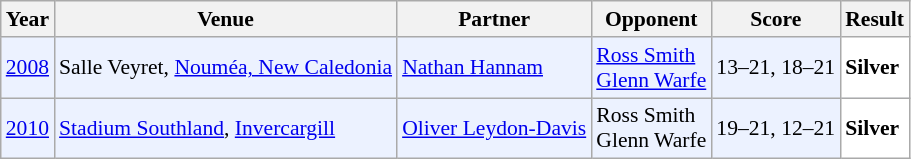<table class="sortable wikitable" style="font-size: 90%;">
<tr>
<th>Year</th>
<th>Venue</th>
<th>Partner</th>
<th>Opponent</th>
<th>Score</th>
<th>Result</th>
</tr>
<tr style="background:#ECF2FF">
<td align="center"><a href='#'>2008</a></td>
<td align="left">Salle Veyret, <a href='#'>Nouméa, New Caledonia</a></td>
<td align="left"> <a href='#'>Nathan Hannam</a></td>
<td align="left"> <a href='#'>Ross Smith</a> <br>  <a href='#'>Glenn Warfe</a></td>
<td align="left">13–21, 18–21</td>
<td style="text-align:left; background:white"> <strong>Silver</strong></td>
</tr>
<tr style="background:#ECF2FF">
<td align="center"><a href='#'>2010</a></td>
<td align="left"><a href='#'>Stadium Southland</a>, <a href='#'>Invercargill</a></td>
<td align="left"> <a href='#'>Oliver Leydon-Davis</a></td>
<td align="left"> Ross Smith <br>  Glenn Warfe</td>
<td align="left">19–21, 12–21</td>
<td style="text-align:left; background:white"> <strong>Silver</strong></td>
</tr>
</table>
